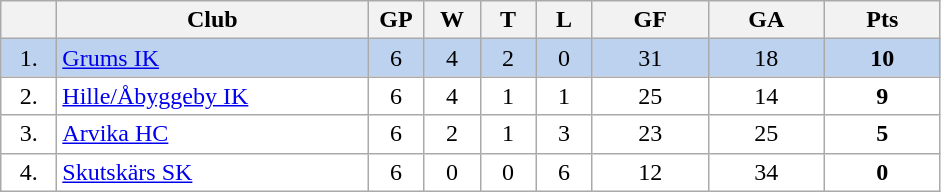<table class="wikitable">
<tr>
<th width="30"></th>
<th width="200">Club</th>
<th width="30">GP</th>
<th width="30">W</th>
<th width="30">T</th>
<th width="30">L</th>
<th width="70">GF</th>
<th width="70">GA</th>
<th width="70">Pts</th>
</tr>
<tr bgcolor="#BCD2EE" align="center">
<td>1.</td>
<td align="left"><a href='#'>Grums IK</a></td>
<td>6</td>
<td>4</td>
<td>2</td>
<td>0</td>
<td>31</td>
<td>18</td>
<td><strong>10</strong></td>
</tr>
<tr bgcolor="#FFFFFF" align="center">
<td>2.</td>
<td align="left"><a href='#'>Hille/Åbyggeby IK</a></td>
<td>6</td>
<td>4</td>
<td>1</td>
<td>1</td>
<td>25</td>
<td>14</td>
<td><strong>9</strong></td>
</tr>
<tr bgcolor="#FFFFFF" align="center">
<td>3.</td>
<td align="left"><a href='#'>Arvika HC</a></td>
<td>6</td>
<td>2</td>
<td>1</td>
<td>3</td>
<td>23</td>
<td>25</td>
<td><strong>5</strong></td>
</tr>
<tr bgcolor="#FFFFFF" align="center">
<td>4.</td>
<td align="left"><a href='#'>Skutskärs SK</a></td>
<td>6</td>
<td>0</td>
<td>0</td>
<td>6</td>
<td>12</td>
<td>34</td>
<td><strong>0</strong></td>
</tr>
</table>
